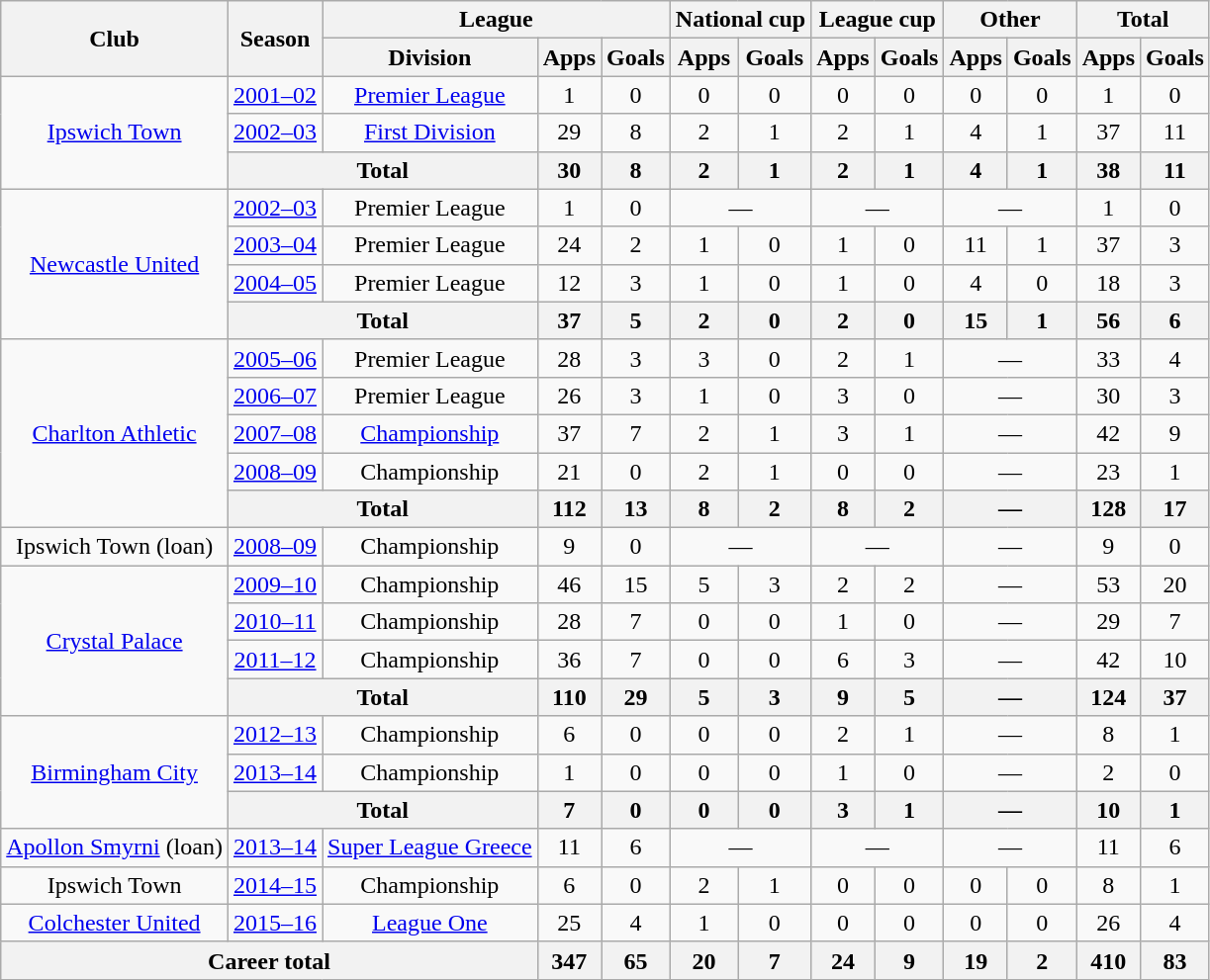<table class=wikitable style="text-align: center;">
<tr>
<th rowspan="2">Club</th>
<th rowspan="2">Season</th>
<th colspan="3">League</th>
<th colspan="2">National cup</th>
<th colspan="2">League cup</th>
<th colspan="2">Other</th>
<th colspan="2">Total</th>
</tr>
<tr>
<th>Division</th>
<th>Apps</th>
<th>Goals</th>
<th>Apps</th>
<th>Goals</th>
<th>Apps</th>
<th>Goals</th>
<th>Apps</th>
<th>Goals</th>
<th>Apps</th>
<th>Goals</th>
</tr>
<tr>
<td rowspan="3"><a href='#'>Ipswich Town</a></td>
<td><a href='#'>2001–02</a></td>
<td><a href='#'>Premier League</a></td>
<td>1</td>
<td>0</td>
<td>0</td>
<td>0</td>
<td>0</td>
<td>0</td>
<td>0</td>
<td>0</td>
<td>1</td>
<td>0</td>
</tr>
<tr>
<td><a href='#'>2002–03</a></td>
<td><a href='#'>First Division</a></td>
<td>29</td>
<td>8</td>
<td>2</td>
<td>1</td>
<td>2</td>
<td>1</td>
<td>4</td>
<td>1</td>
<td>37</td>
<td>11</td>
</tr>
<tr>
<th colspan="2">Total</th>
<th>30</th>
<th>8</th>
<th>2</th>
<th>1</th>
<th>2</th>
<th>1</th>
<th>4</th>
<th>1</th>
<th>38</th>
<th>11</th>
</tr>
<tr>
<td rowspan="4"><a href='#'>Newcastle United</a></td>
<td><a href='#'>2002–03</a></td>
<td>Premier League</td>
<td>1</td>
<td>0</td>
<td colspan="2">—</td>
<td colspan="2">—</td>
<td colspan="2">—</td>
<td>1</td>
<td>0</td>
</tr>
<tr>
<td><a href='#'>2003–04</a></td>
<td>Premier League</td>
<td>24</td>
<td>2</td>
<td>1</td>
<td>0</td>
<td>1</td>
<td>0</td>
<td>11</td>
<td>1</td>
<td>37</td>
<td>3</td>
</tr>
<tr>
<td><a href='#'>2004–05</a></td>
<td>Premier League</td>
<td>12</td>
<td>3</td>
<td>1</td>
<td>0</td>
<td>1</td>
<td>0</td>
<td>4</td>
<td>0</td>
<td>18</td>
<td>3</td>
</tr>
<tr>
<th colspan="2">Total</th>
<th>37</th>
<th>5</th>
<th>2</th>
<th>0</th>
<th>2</th>
<th>0</th>
<th>15</th>
<th>1</th>
<th>56</th>
<th>6</th>
</tr>
<tr>
<td rowspan="5"><a href='#'>Charlton Athletic</a></td>
<td><a href='#'>2005–06</a></td>
<td>Premier League</td>
<td>28</td>
<td>3</td>
<td>3</td>
<td>0</td>
<td>2</td>
<td>1</td>
<td colspan="2">—</td>
<td>33</td>
<td>4</td>
</tr>
<tr>
<td><a href='#'>2006–07</a></td>
<td>Premier League</td>
<td>26</td>
<td>3</td>
<td>1</td>
<td>0</td>
<td>3</td>
<td>0</td>
<td colspan="2">—</td>
<td>30</td>
<td>3</td>
</tr>
<tr>
<td><a href='#'>2007–08</a></td>
<td><a href='#'>Championship</a></td>
<td>37</td>
<td>7</td>
<td>2</td>
<td>1</td>
<td>3</td>
<td>1</td>
<td colspan="2">—</td>
<td>42</td>
<td>9</td>
</tr>
<tr>
<td><a href='#'>2008–09</a></td>
<td>Championship</td>
<td>21</td>
<td>0</td>
<td>2</td>
<td>1</td>
<td>0</td>
<td>0</td>
<td colspan="2">—</td>
<td>23</td>
<td>1</td>
</tr>
<tr>
<th colspan="2">Total</th>
<th>112</th>
<th>13</th>
<th>8</th>
<th>2</th>
<th>8</th>
<th>2</th>
<th colspan="2">—</th>
<th>128</th>
<th>17</th>
</tr>
<tr>
<td>Ipswich Town (loan)</td>
<td><a href='#'>2008–09</a></td>
<td>Championship</td>
<td>9</td>
<td>0</td>
<td colspan="2">—</td>
<td colspan="2">—</td>
<td colspan="2">—</td>
<td>9</td>
<td>0</td>
</tr>
<tr>
<td rowspan="4"><a href='#'>Crystal Palace</a></td>
<td><a href='#'>2009–10</a></td>
<td>Championship</td>
<td>46</td>
<td>15</td>
<td>5</td>
<td>3</td>
<td>2</td>
<td>2</td>
<td colspan="2">—</td>
<td>53</td>
<td>20</td>
</tr>
<tr>
<td><a href='#'>2010–11</a></td>
<td>Championship</td>
<td>28</td>
<td>7</td>
<td>0</td>
<td>0</td>
<td>1</td>
<td>0</td>
<td colspan="2">—</td>
<td>29</td>
<td>7</td>
</tr>
<tr>
<td><a href='#'>2011–12</a></td>
<td>Championship</td>
<td>36</td>
<td>7</td>
<td>0</td>
<td>0</td>
<td>6</td>
<td>3</td>
<td colspan="2">—</td>
<td>42</td>
<td>10</td>
</tr>
<tr>
<th colspan="2">Total</th>
<th>110</th>
<th>29</th>
<th>5</th>
<th>3</th>
<th>9</th>
<th>5</th>
<th colspan="2">—</th>
<th>124</th>
<th>37</th>
</tr>
<tr>
<td rowspan="3"><a href='#'>Birmingham City</a></td>
<td><a href='#'>2012–13</a></td>
<td>Championship</td>
<td>6</td>
<td>0</td>
<td>0</td>
<td>0</td>
<td>2</td>
<td>1</td>
<td colspan="2">—</td>
<td>8</td>
<td>1</td>
</tr>
<tr>
<td><a href='#'>2013–14</a></td>
<td>Championship</td>
<td>1</td>
<td>0</td>
<td>0</td>
<td>0</td>
<td>1</td>
<td>0</td>
<td colspan="2">—</td>
<td>2</td>
<td>0</td>
</tr>
<tr>
<th colspan="2">Total</th>
<th>7</th>
<th>0</th>
<th>0</th>
<th>0</th>
<th>3</th>
<th>1</th>
<th colspan="2">—</th>
<th>10</th>
<th>1</th>
</tr>
<tr>
<td><a href='#'>Apollon Smyrni</a> (loan)</td>
<td><a href='#'>2013–14</a></td>
<td><a href='#'>Super League Greece</a></td>
<td>11</td>
<td>6</td>
<td colspan="2">—</td>
<td colspan="2">—</td>
<td colspan="2">—</td>
<td>11</td>
<td>6</td>
</tr>
<tr>
<td>Ipswich Town</td>
<td><a href='#'>2014–15</a></td>
<td>Championship</td>
<td>6</td>
<td>0</td>
<td>2</td>
<td>1</td>
<td>0</td>
<td>0</td>
<td>0</td>
<td>0</td>
<td>8</td>
<td>1</td>
</tr>
<tr>
<td><a href='#'>Colchester United</a></td>
<td><a href='#'>2015–16</a></td>
<td><a href='#'>League One</a></td>
<td>25</td>
<td>4</td>
<td>1</td>
<td>0</td>
<td>0</td>
<td>0</td>
<td>0</td>
<td>0</td>
<td>26</td>
<td>4</td>
</tr>
<tr>
<th colspan="3">Career total</th>
<th>347</th>
<th>65</th>
<th>20</th>
<th>7</th>
<th>24</th>
<th>9</th>
<th>19</th>
<th>2</th>
<th>410</th>
<th>83</th>
</tr>
</table>
